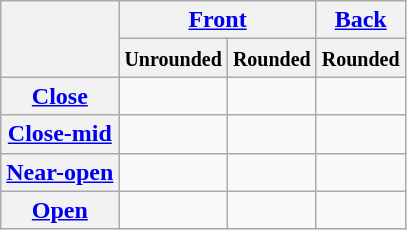<table class="wikitable" style="text-align:center;">
<tr>
<th rowspan="2"></th>
<th colspan="2"><a href='#'>Front</a></th>
<th colspan="1"><a href='#'>Back</a></th>
</tr>
<tr>
<th><small>Unrounded</small></th>
<th><small>Rounded</small></th>
<th><small>Rounded</small></th>
</tr>
<tr>
<th><a href='#'>Close</a></th>
<td></td>
<td></td>
<td></td>
</tr>
<tr>
<th><a href='#'>Close-mid</a></th>
<td></td>
<td></td>
<td></td>
</tr>
<tr>
<th><a href='#'>Near-open</a></th>
<td></td>
<td></td>
<td></td>
</tr>
<tr>
<th><a href='#'>Open</a></th>
<td></td>
<td></td>
<td></td>
</tr>
</table>
